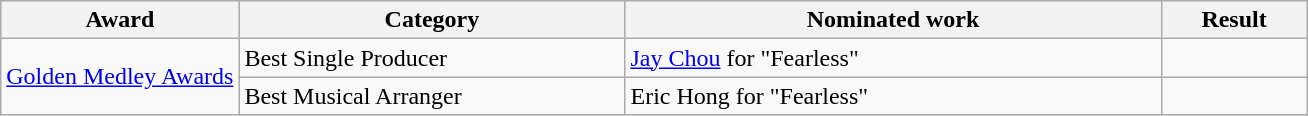<table class="wikitable">
<tr>
<th>Award</th>
<th width="250">Category</th>
<th width="350">Nominated work</th>
<th width="90">Result</th>
</tr>
<tr>
<td rowspan="2"><a href='#'>Golden Medley Awards</a></td>
<td>Best Single Producer</td>
<td><a href='#'>Jay Chou</a> for "Fearless"</td>
<td></td>
</tr>
<tr>
<td>Best Musical Arranger</td>
<td>Eric Hong for "Fearless"</td>
<td></td>
</tr>
</table>
